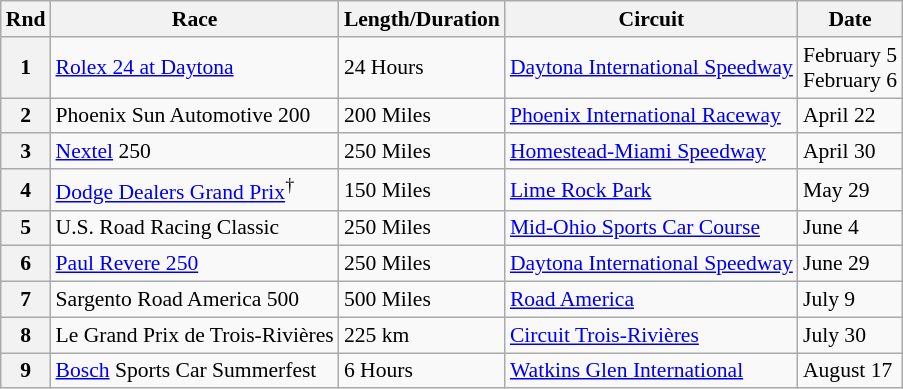<table class="wikitable" style="font-size: 90%;">
<tr>
<th>Rnd</th>
<th>Race</th>
<th>Length/Duration</th>
<th>Circuit</th>
<th>Date</th>
</tr>
<tr>
<th>1</th>
<td><a href='#'>Rolex 24 at Daytona</a></td>
<td>24 Hours</td>
<td><a href='#'>Daytona International Speedway</a></td>
<td>February 5<br>February 6</td>
</tr>
<tr>
<th>2</th>
<td>Phoenix Sun Automotive 200</td>
<td>200 Miles</td>
<td><a href='#'>Phoenix International Raceway</a></td>
<td>April 22</td>
</tr>
<tr>
<th>3</th>
<td><a href='#'>Nextel</a> 250</td>
<td>250 Miles</td>
<td><a href='#'>Homestead-Miami Speedway</a></td>
<td>April 30</td>
</tr>
<tr>
<th>4</th>
<td><a href='#'>Dodge Dealers Grand Prix</a><sup>†</sup></td>
<td>150 Miles</td>
<td><a href='#'>Lime Rock Park</a></td>
<td>May 29</td>
</tr>
<tr>
<th>5</th>
<td>U.S. Road Racing Classic</td>
<td>250 Miles</td>
<td><a href='#'>Mid-Ohio Sports Car Course</a></td>
<td>June 4</td>
</tr>
<tr>
<th>6</th>
<td><a href='#'>Paul Revere 250</a></td>
<td>250 Miles</td>
<td><a href='#'>Daytona International Speedway</a></td>
<td>June 29</td>
</tr>
<tr>
<th>7</th>
<td>Sargento Road America 500</td>
<td>500 Miles</td>
<td><a href='#'>Road America</a></td>
<td>July 9</td>
</tr>
<tr>
<th>8</th>
<td>Le Grand Prix de Trois-Rivières</td>
<td>225 km</td>
<td><a href='#'>Circuit Trois-Rivières</a></td>
<td>July 30</td>
</tr>
<tr>
<th>9</th>
<td><a href='#'>Bosch</a> Sports Car Summerfest</td>
<td>6 Hours</td>
<td><a href='#'>Watkins Glen International</a></td>
<td>August 17</td>
</tr>
</table>
